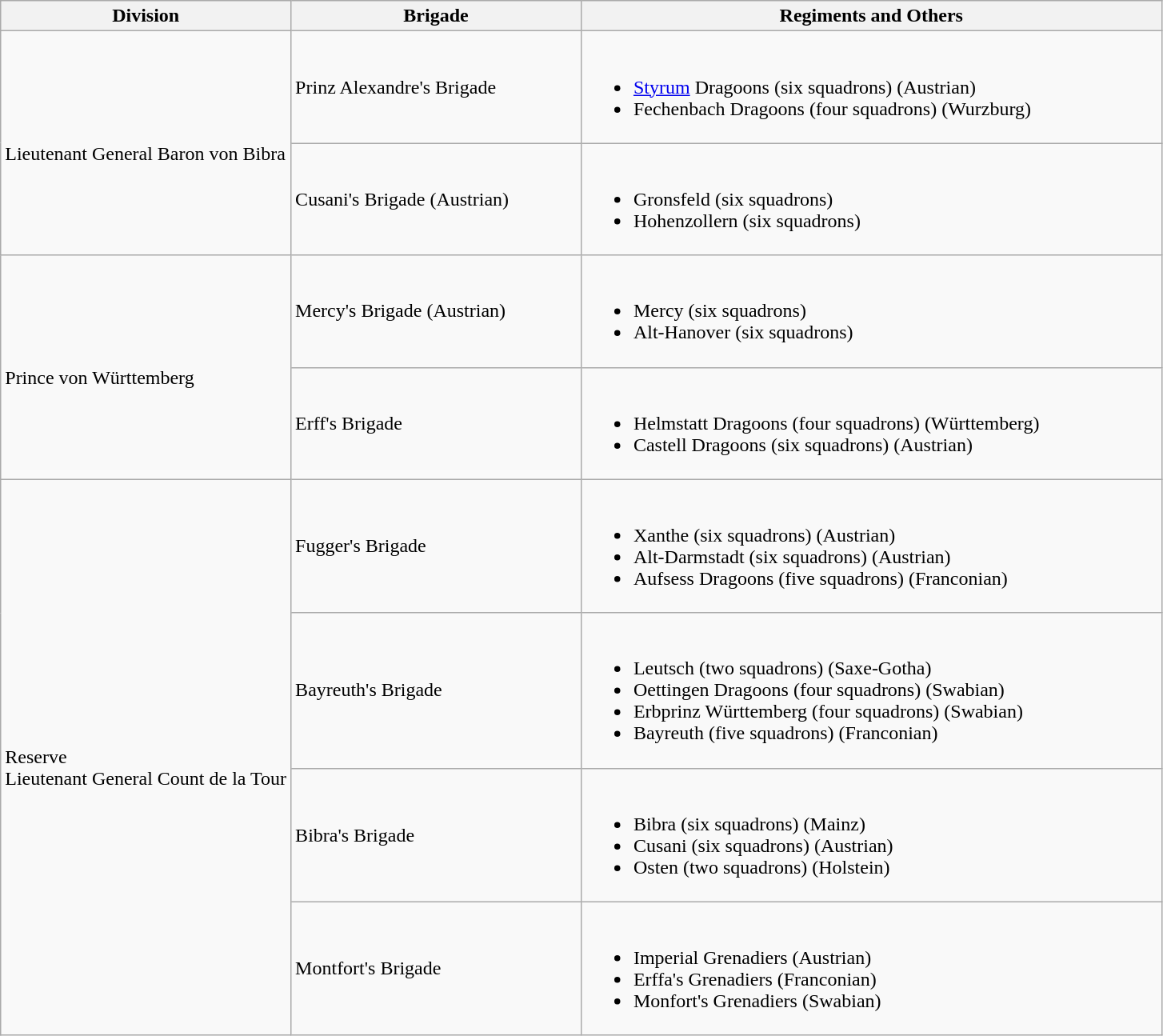<table class="wikitable">
<tr>
<th width=25%>Division</th>
<th width=25%>Brigade</th>
<th>Regiments and Others</th>
</tr>
<tr>
<td rowspan=2><br>Lieutenant General Baron von Bibra</td>
<td>Prinz Alexandre's Brigade</td>
<td><br><ul><li><a href='#'>Styrum</a> Dragoons (six squadrons) (Austrian)</li><li>Fechenbach Dragoons (four squadrons) (Wurzburg)</li></ul></td>
</tr>
<tr>
<td>Cusani's Brigade (Austrian)</td>
<td><br><ul><li>Gronsfeld (six squadrons)</li><li>Hohenzollern (six squadrons)</li></ul></td>
</tr>
<tr>
<td rowspan=2><br>Prince von Württemberg</td>
<td>Mercy's Brigade (Austrian)</td>
<td><br><ul><li>Mercy (six squadrons)</li><li>Alt-Hanover (six squadrons)</li></ul></td>
</tr>
<tr>
<td>Erff's Brigade</td>
<td><br><ul><li>Helmstatt Dragoons (four squadrons) (Württemberg)</li><li>Castell Dragoons (six squadrons) (Austrian)</li></ul></td>
</tr>
<tr>
<td rowspan=4><br>Reserve
<br>
Lieutenant General Count de la Tour</td>
<td>Fugger's Brigade</td>
<td><br><ul><li>Xanthe (six squadrons) (Austrian)</li><li>Alt-Darmstadt (six squadrons) (Austrian)</li><li>Aufsess Dragoons (five squadrons) (Franconian)</li></ul></td>
</tr>
<tr>
<td>Bayreuth's Brigade</td>
<td><br><ul><li>Leutsch (two squadrons) (Saxe-Gotha)</li><li>Oettingen Dragoons (four squadrons) (Swabian)</li><li>Erbprinz Württemberg (four squadrons) (Swabian)</li><li>Bayreuth (five squadrons) (Franconian)</li></ul></td>
</tr>
<tr>
<td>Bibra's Brigade</td>
<td><br><ul><li>Bibra (six squadrons) (Mainz)</li><li>Cusani (six squadrons) (Austrian)</li><li>Osten (two squadrons) (Holstein)</li></ul></td>
</tr>
<tr>
<td>Montfort's Brigade</td>
<td><br><ul><li>Imperial Grenadiers (Austrian)</li><li>Erffa's Grenadiers (Franconian)</li><li>Monfort's Grenadiers (Swabian)</li></ul></td>
</tr>
</table>
